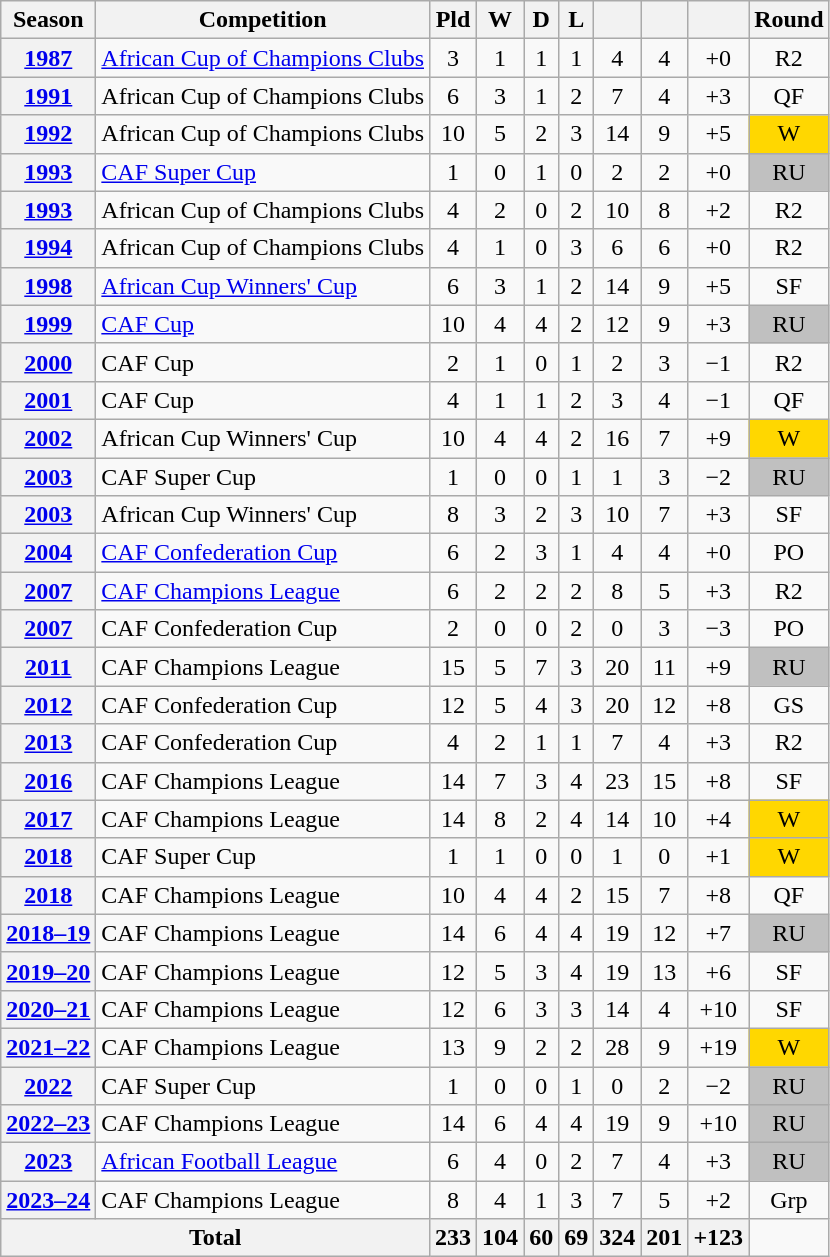<table class="wikitable plainrowheaders sortable" style="text-align:center;">
<tr>
<th scope="col">Season</th>
<th scope="col">Competition</th>
<th scope="col">Pld</th>
<th scope="col">W</th>
<th scope="col">D</th>
<th scope="col">L</th>
<th scope="col"></th>
<th scope="col"></th>
<th scope="col"></th>
<th scope="col">Round</th>
</tr>
<tr>
<th scope="row" style="text-align:center"><a href='#'>1987</a></th>
<td align="left"><a href='#'>African Cup of Champions Clubs</a></td>
<td>3</td>
<td>1</td>
<td>1</td>
<td>1</td>
<td>4</td>
<td>4</td>
<td>+0</td>
<td>R2</td>
</tr>
<tr>
<th scope="row" style="text-align:center"><a href='#'>1991</a></th>
<td align="left">African Cup of Champions Clubs</td>
<td>6</td>
<td>3</td>
<td>1</td>
<td>2</td>
<td>7</td>
<td>4</td>
<td>+3</td>
<td>QF</td>
</tr>
<tr>
<th scope="row" style="text-align:center"><a href='#'>1992</a></th>
<td align="left">African Cup of Champions Clubs</td>
<td>10</td>
<td>5</td>
<td>2</td>
<td>3</td>
<td>14</td>
<td>9</td>
<td>+5</td>
<td style="background:gold">W</td>
</tr>
<tr>
<th scope="row" style="text-align:center"><a href='#'>1993</a></th>
<td align="left"><a href='#'>CAF Super Cup</a></td>
<td>1</td>
<td>0</td>
<td>1</td>
<td>0</td>
<td>2</td>
<td>2</td>
<td>+0</td>
<td style="background:silver;">RU</td>
</tr>
<tr>
<th scope="row" style="text-align:center"><a href='#'>1993</a></th>
<td align="left">African Cup of Champions Clubs</td>
<td>4</td>
<td>2</td>
<td>0</td>
<td>2</td>
<td>10</td>
<td>8</td>
<td>+2</td>
<td>R2</td>
</tr>
<tr>
<th scope="row" style="text-align:center"><a href='#'>1994</a></th>
<td align="left">African Cup of Champions Clubs</td>
<td>4</td>
<td>1</td>
<td>0</td>
<td>3</td>
<td>6</td>
<td>6</td>
<td>+0</td>
<td>R2</td>
</tr>
<tr>
<th scope="row" style="text-align:center"><a href='#'>1998</a></th>
<td align="left"><a href='#'>African Cup Winners' Cup</a></td>
<td>6</td>
<td>3</td>
<td>1</td>
<td>2</td>
<td>14</td>
<td>9</td>
<td>+5</td>
<td>SF</td>
</tr>
<tr>
<th scope="row" style="text-align:center"><a href='#'>1999</a></th>
<td align="left"><a href='#'>CAF Cup</a></td>
<td>10</td>
<td>4</td>
<td>4</td>
<td>2</td>
<td>12</td>
<td>9</td>
<td>+3</td>
<td style="background:silver;">RU</td>
</tr>
<tr>
<th scope="row" style="text-align:center"><a href='#'>2000</a></th>
<td align="left">CAF Cup</td>
<td>2</td>
<td>1</td>
<td>0</td>
<td>1</td>
<td>2</td>
<td>3</td>
<td>−1</td>
<td>R2</td>
</tr>
<tr>
<th scope="row" style="text-align:center"><a href='#'>2001</a></th>
<td align="left">CAF Cup</td>
<td>4</td>
<td>1</td>
<td>1</td>
<td>2</td>
<td>3</td>
<td>4</td>
<td>−1</td>
<td>QF</td>
</tr>
<tr>
<th scope="row" style="text-align:center"><a href='#'>2002</a></th>
<td align="left">African Cup Winners' Cup</td>
<td>10</td>
<td>4</td>
<td>4</td>
<td>2</td>
<td>16</td>
<td>7</td>
<td>+9</td>
<td style="background:gold">W</td>
</tr>
<tr>
<th scope="row" style="text-align:center"><a href='#'>2003</a></th>
<td align="left">CAF Super Cup</td>
<td>1</td>
<td>0</td>
<td>0</td>
<td>1</td>
<td>1</td>
<td>3</td>
<td>−2</td>
<td style="background:silver;">RU</td>
</tr>
<tr>
<th scope="row" style="text-align:center"><a href='#'>2003</a></th>
<td align="left">African Cup Winners' Cup</td>
<td>8</td>
<td>3</td>
<td>2</td>
<td>3</td>
<td>10</td>
<td>7</td>
<td>+3</td>
<td>SF</td>
</tr>
<tr>
<th scope="row" style="text-align:center"><a href='#'>2004</a></th>
<td align="left"><a href='#'>CAF Confederation Cup</a></td>
<td>6</td>
<td>2</td>
<td>3</td>
<td>1</td>
<td>4</td>
<td>4</td>
<td>+0</td>
<td>PO</td>
</tr>
<tr>
<th scope="row" style="text-align:center"><a href='#'>2007</a></th>
<td align="left"><a href='#'>CAF Champions League</a></td>
<td>6</td>
<td>2</td>
<td>2</td>
<td>2</td>
<td>8</td>
<td>5</td>
<td>+3</td>
<td>R2</td>
</tr>
<tr>
<th scope="row" style="text-align:center"><a href='#'>2007</a></th>
<td align="left">CAF Confederation Cup</td>
<td>2</td>
<td>0</td>
<td>0</td>
<td>2</td>
<td>0</td>
<td>3</td>
<td>−3</td>
<td>PO</td>
</tr>
<tr>
<th scope="row" style="text-align:center"><a href='#'>2011</a></th>
<td align="left">CAF Champions League</td>
<td>15</td>
<td>5</td>
<td>7</td>
<td>3</td>
<td>20</td>
<td>11</td>
<td>+9</td>
<td style="background:silver;">RU</td>
</tr>
<tr>
<th scope="row" style="text-align:center"><a href='#'>2012</a></th>
<td align="left">CAF Confederation Cup</td>
<td>12</td>
<td>5</td>
<td>4</td>
<td>3</td>
<td>20</td>
<td>12</td>
<td>+8</td>
<td>GS</td>
</tr>
<tr>
<th scope="row" style="text-align:center"><a href='#'>2013</a></th>
<td align="left">CAF Confederation Cup</td>
<td>4</td>
<td>2</td>
<td>1</td>
<td>1</td>
<td>7</td>
<td>4</td>
<td>+3</td>
<td>R2</td>
</tr>
<tr>
<th scope="row" style="text-align:center"><a href='#'>2016</a></th>
<td align="left">CAF Champions League</td>
<td>14</td>
<td>7</td>
<td>3</td>
<td>4</td>
<td>23</td>
<td>15</td>
<td>+8</td>
<td>SF</td>
</tr>
<tr>
<th scope="row" style="text-align:center"><a href='#'>2017</a></th>
<td align="left">CAF Champions League</td>
<td>14</td>
<td>8</td>
<td>2</td>
<td>4</td>
<td>14</td>
<td>10</td>
<td>+4</td>
<td style="background:gold">W</td>
</tr>
<tr>
<th scope="row" style="text-align:center"><a href='#'>2018</a></th>
<td align="left">CAF Super Cup</td>
<td>1</td>
<td>1</td>
<td>0</td>
<td>0</td>
<td>1</td>
<td>0</td>
<td>+1</td>
<td style="background:gold">W</td>
</tr>
<tr>
<th scope="row" style="text-align:center"><a href='#'>2018</a></th>
<td align="left">CAF Champions League</td>
<td>10</td>
<td>4</td>
<td>4</td>
<td>2</td>
<td>15</td>
<td>7</td>
<td>+8</td>
<td>QF</td>
</tr>
<tr>
<th scope="row" style="text-align:center"><a href='#'>2018–19</a></th>
<td align="left">CAF Champions League</td>
<td>14</td>
<td>6</td>
<td>4</td>
<td>4</td>
<td>19</td>
<td>12</td>
<td>+7</td>
<td style="background:silver;">RU</td>
</tr>
<tr>
<th scope="row" style="text-align:center"><a href='#'>2019–20</a></th>
<td align="left">CAF Champions League</td>
<td>12</td>
<td>5</td>
<td>3</td>
<td>4</td>
<td>19</td>
<td>13</td>
<td>+6</td>
<td>SF</td>
</tr>
<tr>
<th scope="row" style="text-align:center"><a href='#'>2020–21</a></th>
<td align="left">CAF Champions League</td>
<td>12</td>
<td>6</td>
<td>3</td>
<td>3</td>
<td>14</td>
<td>4</td>
<td>+10</td>
<td>SF</td>
</tr>
<tr>
<th scope="row" style="text-align:center"><a href='#'>2021–22</a></th>
<td align="left">CAF Champions League</td>
<td>13</td>
<td>9</td>
<td>2</td>
<td>2</td>
<td>28</td>
<td>9</td>
<td>+19</td>
<td style="background:gold">W</td>
</tr>
<tr>
<th scope="row" style="text-align:center"><a href='#'>2022</a></th>
<td align="left">CAF Super Cup</td>
<td>1</td>
<td>0</td>
<td>0</td>
<td>1</td>
<td>0</td>
<td>2</td>
<td>−2</td>
<td style="background:silver;">RU</td>
</tr>
<tr>
<th scope="row" style="text-align:center"><a href='#'>2022–23</a></th>
<td align="left">CAF Champions League</td>
<td>14</td>
<td>6</td>
<td>4</td>
<td>4</td>
<td>19</td>
<td>9</td>
<td>+10</td>
<td style="background:silver;">RU</td>
</tr>
<tr>
<th scope="row" style="text-align:center"><a href='#'>2023</a></th>
<td align="left"><a href='#'>African Football League</a></td>
<td>6</td>
<td>4</td>
<td>0</td>
<td>2</td>
<td>7</td>
<td>4</td>
<td>+3</td>
<td style="background:silver;">RU</td>
</tr>
<tr>
<th scope="row" style="text-align:center"><a href='#'>2023–24</a></th>
<td align="left">CAF Champions League</td>
<td>8</td>
<td>4</td>
<td>1</td>
<td>3</td>
<td>7</td>
<td>5</td>
<td>+2</td>
<td>Grp</td>
</tr>
<tr>
<th colspan="2">Total</th>
<th>233</th>
<th>104</th>
<th>60</th>
<th>69</th>
<th>324</th>
<th>201</th>
<th>+123</th>
<td></td>
</tr>
</table>
